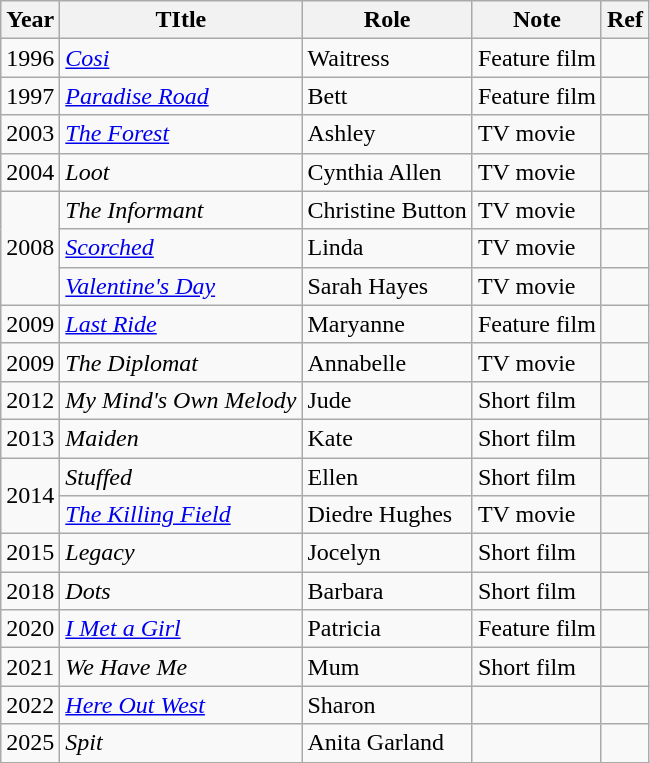<table class="wikitable sortable">
<tr>
<th>Year</th>
<th>TItle</th>
<th>Role</th>
<th>Note</th>
<th>Ref</th>
</tr>
<tr>
<td>1996</td>
<td><em><a href='#'>Cosi</a></em></td>
<td>Waitress</td>
<td>Feature film</td>
<td></td>
</tr>
<tr>
<td>1997</td>
<td><em><a href='#'>Paradise Road</a></em></td>
<td>Bett</td>
<td>Feature film</td>
<td></td>
</tr>
<tr>
<td>2003</td>
<td><em><a href='#'>The Forest</a></em></td>
<td>Ashley</td>
<td>TV movie</td>
<td></td>
</tr>
<tr>
<td>2004</td>
<td><em>Loot</em></td>
<td>Cynthia Allen</td>
<td>TV movie</td>
<td></td>
</tr>
<tr>
<td rowspan="3">2008</td>
<td><em>The Informant</em></td>
<td>Christine Button</td>
<td>TV movie</td>
<td></td>
</tr>
<tr>
<td><em><a href='#'>Scorched</a></em></td>
<td>Linda</td>
<td>TV movie</td>
<td></td>
</tr>
<tr>
<td><em><a href='#'>Valentine's Day</a></em></td>
<td>Sarah Hayes</td>
<td>TV movie</td>
<td></td>
</tr>
<tr>
<td>2009</td>
<td><em><a href='#'>Last Ride</a></em></td>
<td>Maryanne</td>
<td>Feature film</td>
<td></td>
</tr>
<tr>
<td>2009</td>
<td><em>The Diplomat</em></td>
<td>Annabelle</td>
<td>TV movie</td>
<td></td>
</tr>
<tr>
<td>2012</td>
<td><em>My Mind's Own Melody</em></td>
<td>Jude</td>
<td>Short film</td>
<td></td>
</tr>
<tr>
<td>2013</td>
<td><em>Maiden</em></td>
<td>Kate</td>
<td>Short film</td>
<td></td>
</tr>
<tr>
<td rowspan="2">2014</td>
<td><em>Stuffed</em></td>
<td>Ellen</td>
<td>Short film</td>
<td></td>
</tr>
<tr>
<td><em><a href='#'>The Killing Field</a></em></td>
<td>Diedre Hughes</td>
<td>TV movie</td>
<td></td>
</tr>
<tr>
<td>2015</td>
<td><em>Legacy</em></td>
<td>Jocelyn</td>
<td>Short film</td>
<td></td>
</tr>
<tr>
<td>2018</td>
<td><em>Dots</em></td>
<td>Barbara</td>
<td>Short film</td>
<td></td>
</tr>
<tr>
<td>2020</td>
<td><em><a href='#'>I Met a Girl</a></em></td>
<td>Patricia</td>
<td>Feature film</td>
<td></td>
</tr>
<tr>
<td>2021</td>
<td><em>We Have Me</em></td>
<td>Mum</td>
<td>Short film</td>
<td></td>
</tr>
<tr>
<td>2022</td>
<td><em><a href='#'>Here Out West</a></em></td>
<td>Sharon</td>
<td></td>
<td></td>
</tr>
<tr>
<td>2025</td>
<td><em>Spit</em></td>
<td>Anita Garland</td>
<td></td>
<td></td>
</tr>
</table>
